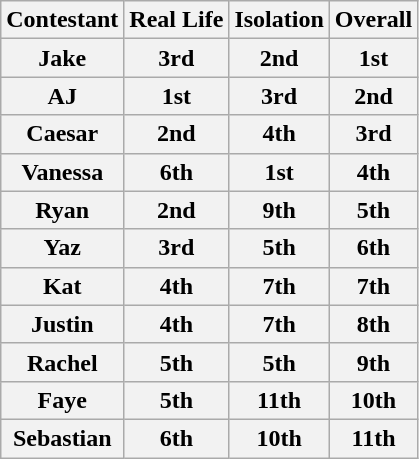<table class="wikitable">
<tr>
<th>Contestant</th>
<th>Real Life</th>
<th>Isolation</th>
<th>Overall</th>
</tr>
<tr>
<th>Jake</th>
<th>3rd</th>
<th>2nd</th>
<th>1st</th>
</tr>
<tr>
<th>AJ</th>
<th>1st</th>
<th>3rd</th>
<th>2nd</th>
</tr>
<tr>
<th>Caesar</th>
<th>2nd</th>
<th>4th</th>
<th>3rd</th>
</tr>
<tr>
<th>Vanessa</th>
<th>6th</th>
<th>1st</th>
<th>4th</th>
</tr>
<tr>
<th>Ryan</th>
<th>2nd</th>
<th>9th</th>
<th>5th</th>
</tr>
<tr>
<th>Yaz</th>
<th>3rd</th>
<th>5th</th>
<th>6th</th>
</tr>
<tr>
<th>Kat</th>
<th>4th</th>
<th>7th</th>
<th>7th</th>
</tr>
<tr>
<th>Justin</th>
<th>4th</th>
<th>7th</th>
<th>8th</th>
</tr>
<tr>
<th>Rachel</th>
<th>5th</th>
<th>5th</th>
<th>9th</th>
</tr>
<tr>
<th>Faye</th>
<th>5th</th>
<th>11th</th>
<th>10th</th>
</tr>
<tr>
<th>Sebastian</th>
<th>6th</th>
<th>10th</th>
<th>11th</th>
</tr>
</table>
